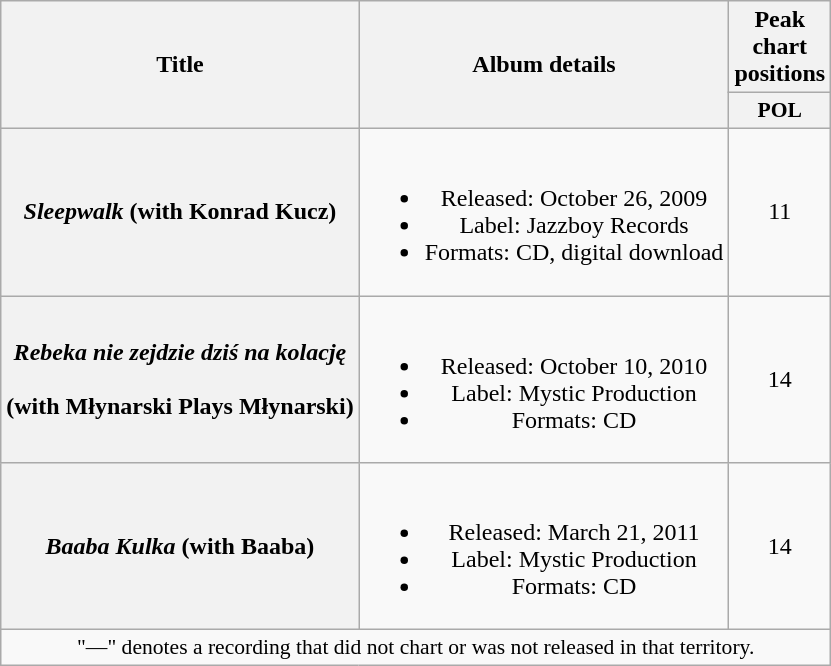<table class="wikitable plainrowheaders" style="text-align:center;">
<tr>
<th scope="col" rowspan="2">Title</th>
<th scope="col" rowspan="2">Album details</th>
<th scope="col" colspan="1">Peak chart positions</th>
</tr>
<tr>
<th scope="col" style="width:3em;font-size:90%;">POL<br></th>
</tr>
<tr>
<th scope="row"><em>Sleepwalk</em> (with Konrad Kucz)</th>
<td><br><ul><li>Released: October 26, 2009</li><li>Label: Jazzboy Records</li><li>Formats: CD, digital download</li></ul></td>
<td>11</td>
</tr>
<tr>
<th scope="row"><em>Rebeka nie zejdzie dziś na kolację</em><br><br>(with Młynarski Plays Młynarski)</th>
<td><br><ul><li>Released: October 10, 2010</li><li>Label: Mystic Production</li><li>Formats: CD</li></ul></td>
<td>14</td>
</tr>
<tr>
<th scope="row"><em>Baaba Kulka</em> (with Baaba)</th>
<td><br><ul><li>Released: March 21, 2011</li><li>Label: Mystic Production</li><li>Formats: CD</li></ul></td>
<td>14</td>
</tr>
<tr>
<td colspan="20" style="font-size:90%">"—" denotes a recording that did not chart or was not released in that territory.</td>
</tr>
</table>
